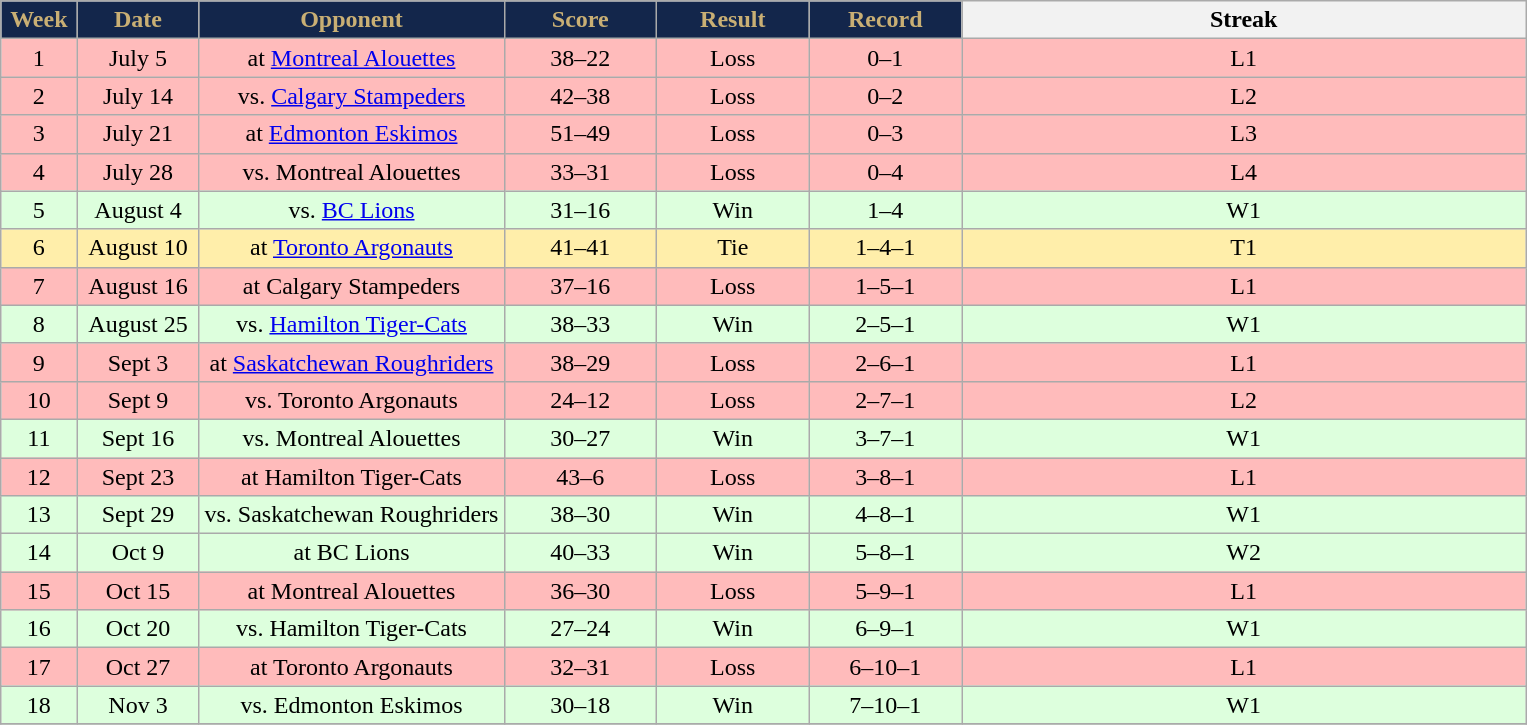<table class="wikitable sortable sortable">
<tr>
<th style="background:#13264B;color:#C9AF74;" width="5%">Week</th>
<th style="background:#13264B;color:#C9AF74;" width="8%">Date</th>
<th style="background:#13264B;color:#C9AF74;" width="20%">Opponent</th>
<th style="background:#13264B;color:#C9AF74;" width="10%">Score</th>
<th style="background:#13264B;color:#C9AF74;" width="10%">Result</th>
<th style="background:#13264B;color:#C9AF74;" width="10%">Record</th>
<th>Streak</th>
</tr>
<tr align="center" bgcolor="#ffbbbb">
<td>1</td>
<td>July 5</td>
<td>at <a href='#'>Montreal Alouettes</a></td>
<td>38–22</td>
<td>Loss</td>
<td>0–1</td>
<td>L1</td>
</tr>
<tr align="center" bgcolor="#ffbbbb">
<td>2</td>
<td>July 14</td>
<td>vs. <a href='#'>Calgary Stampeders</a></td>
<td>42–38</td>
<td>Loss</td>
<td>0–2</td>
<td>L2</td>
</tr>
<tr align="center" bgcolor="#ffbbbb">
<td>3</td>
<td>July 21</td>
<td>at <a href='#'>Edmonton Eskimos</a></td>
<td>51–49</td>
<td>Loss</td>
<td>0–3</td>
<td>L3</td>
</tr>
<tr align="center" bgcolor="#ffbbbb">
<td>4</td>
<td>July 28</td>
<td>vs. Montreal Alouettes</td>
<td>33–31</td>
<td>Loss</td>
<td>0–4</td>
<td>L4</td>
</tr>
<tr align="center" bgcolor="#ddffdd">
<td>5</td>
<td>August 4</td>
<td>vs. <a href='#'>BC Lions</a></td>
<td>31–16</td>
<td>Win</td>
<td>1–4</td>
<td>W1</td>
</tr>
<tr align="center" bgcolor="#ffeeaa">
<td>6</td>
<td>August 10</td>
<td>at <a href='#'>Toronto Argonauts</a></td>
<td>41–41</td>
<td>Tie</td>
<td>1–4–1</td>
<td>T1</td>
</tr>
<tr align="center" bgcolor="#ffbbbb">
<td>7</td>
<td>August 16</td>
<td>at Calgary Stampeders</td>
<td>37–16</td>
<td>Loss</td>
<td>1–5–1</td>
<td>L1</td>
</tr>
<tr align="center" bgcolor="#ddffdd">
<td>8</td>
<td>August 25</td>
<td>vs. <a href='#'>Hamilton Tiger-Cats</a></td>
<td>38–33</td>
<td>Win</td>
<td>2–5–1</td>
<td>W1</td>
</tr>
<tr align="center" bgcolor="#ffbbbb">
<td>9</td>
<td>Sept 3</td>
<td>at <a href='#'>Saskatchewan Roughriders</a></td>
<td>38–29</td>
<td>Loss</td>
<td>2–6–1</td>
<td>L1</td>
</tr>
<tr align="center" bgcolor="#ffbbbb">
<td>10</td>
<td>Sept 9</td>
<td>vs. Toronto Argonauts</td>
<td>24–12</td>
<td>Loss</td>
<td>2–7–1</td>
<td>L2</td>
</tr>
<tr align="center" bgcolor="#ddffdd">
<td>11</td>
<td>Sept 16</td>
<td>vs. Montreal Alouettes</td>
<td>30–27</td>
<td>Win</td>
<td>3–7–1</td>
<td>W1</td>
</tr>
<tr align="center" bgcolor="#ffbbbb">
<td>12</td>
<td>Sept 23</td>
<td>at Hamilton Tiger-Cats</td>
<td>43–6</td>
<td>Loss</td>
<td>3–8–1</td>
<td>L1</td>
</tr>
<tr align="center" bgcolor="#ddffdd">
<td>13</td>
<td>Sept 29</td>
<td>vs. Saskatchewan Roughriders</td>
<td>38–30</td>
<td>Win</td>
<td>4–8–1</td>
<td>W1</td>
</tr>
<tr align="center" bgcolor="ddffdd">
<td>14</td>
<td>Oct 9</td>
<td>at BC Lions</td>
<td>40–33</td>
<td>Win</td>
<td>5–8–1</td>
<td>W2</td>
</tr>
<tr align="center" bgcolor="#ffbbbb">
<td>15</td>
<td>Oct 15</td>
<td>at Montreal Alouettes</td>
<td>36–30</td>
<td>Loss</td>
<td>5–9–1</td>
<td>L1</td>
</tr>
<tr align="center" bgcolor="ddffdd">
<td>16</td>
<td>Oct 20</td>
<td>vs. Hamilton Tiger-Cats</td>
<td>27–24</td>
<td>Win</td>
<td>6–9–1</td>
<td>W1</td>
</tr>
<tr align="center" bgcolor="#ffbbbb">
<td>17</td>
<td>Oct 27</td>
<td>at Toronto Argonauts</td>
<td>32–31</td>
<td>Loss</td>
<td>6–10–1</td>
<td>L1</td>
</tr>
<tr align="center" bgcolor="#ddffdd">
<td>18</td>
<td>Nov 3</td>
<td>vs. Edmonton Eskimos</td>
<td>30–18</td>
<td>Win</td>
<td>7–10–1</td>
<td>W1</td>
</tr>
<tr>
</tr>
</table>
